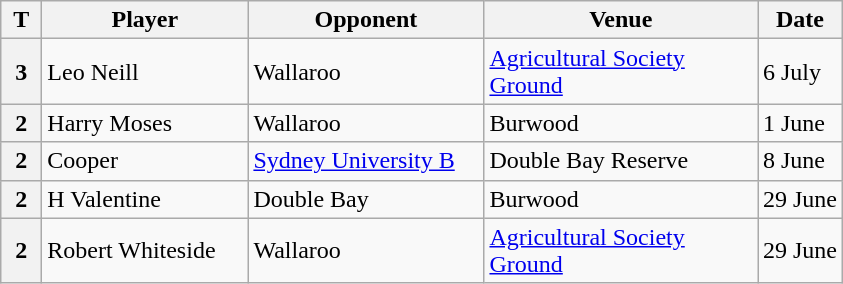<table class="wikitable" style="text-align:left;">
<tr>
<th width="20">T</th>
<th width="130">Player</th>
<th width="150">Opponent</th>
<th width="175">Venue</th>
<th width=""50">Date</th>
</tr>
<tr>
<th>3</th>
<td> Leo Neill</td>
<td> Wallaroo</td>
<td><a href='#'>Agricultural Society Ground</a></td>
<td>6 July</td>
</tr>
<tr>
<th>2</th>
<td> Harry Moses</td>
<td> Wallaroo</td>
<td>Burwood</td>
<td>1 June</td>
</tr>
<tr>
<th>2</th>
<td>Cooper</td>
<td> <a href='#'>Sydney University B</a></td>
<td>Double Bay Reserve</td>
<td>8 June</td>
</tr>
<tr>
<th>2</th>
<td> H Valentine</td>
<td> Double Bay</td>
<td>Burwood</td>
<td>29 June</td>
</tr>
<tr>
<th>2</th>
<td> Robert Whiteside</td>
<td> Wallaroo</td>
<td><a href='#'>Agricultural Society Ground</a></td>
<td>29 June</td>
</tr>
</table>
